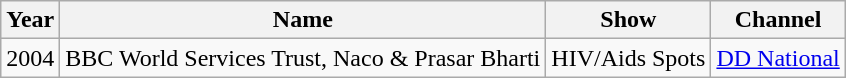<table class="wikitable sortable" style="text-align:center;">
<tr>
<th>Year</th>
<th>Name</th>
<th>Show</th>
<th>Channel</th>
</tr>
<tr>
<td>2004</td>
<td>BBC World Services Trust, Naco & Prasar Bharti</td>
<td>HIV/Aids Spots</td>
<td><a href='#'>DD National</a></td>
</tr>
</table>
